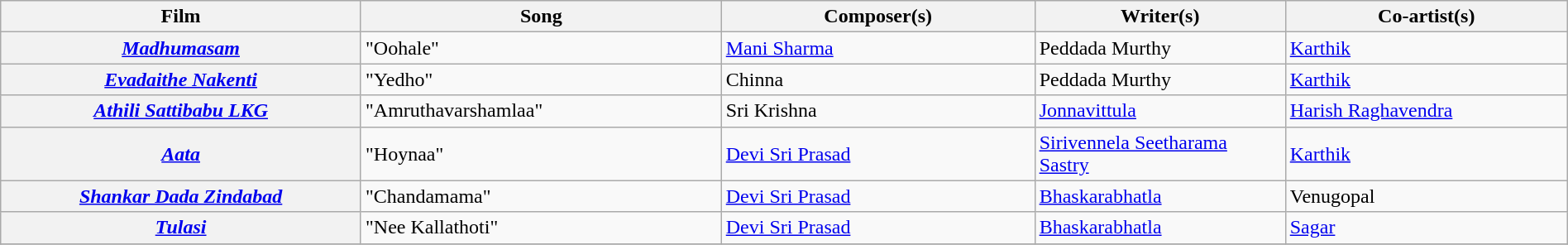<table class="wikitable plainrowheaders" width="100%" textcolor:#000;">
<tr>
<th scope="col" width=23%><strong>Film</strong></th>
<th scope="col" width=23%><strong>Song</strong></th>
<th scope="col" width=20%><strong>Composer(s)</strong></th>
<th scope="col" width=16%><strong>Writer(s)</strong></th>
<th scope="col" width=18%><strong>Co-artist(s)</strong></th>
</tr>
<tr>
<th><em><a href='#'>Madhumasam</a></em></th>
<td>"Oohale"</td>
<td><a href='#'>Mani Sharma</a></td>
<td>Peddada Murthy</td>
<td><a href='#'>Karthik</a></td>
</tr>
<tr>
<th><em><a href='#'>Evadaithe Nakenti</a></em></th>
<td>"Yedho"</td>
<td>Chinna</td>
<td>Peddada Murthy</td>
<td><a href='#'>Karthik</a></td>
</tr>
<tr>
<th><em><a href='#'>Athili Sattibabu LKG</a></em></th>
<td>"Amruthavarshamlaa"</td>
<td>Sri Krishna</td>
<td><a href='#'>Jonnavittula</a></td>
<td><a href='#'>Harish Raghavendra</a></td>
</tr>
<tr>
<th><em><a href='#'>Aata</a></em></th>
<td>"Hoynaa"</td>
<td><a href='#'>Devi Sri Prasad</a></td>
<td><a href='#'>Sirivennela Seetharama Sastry</a></td>
<td><a href='#'>Karthik</a></td>
</tr>
<tr>
<th><em><a href='#'>Shankar Dada Zindabad</a></em></th>
<td>"Chandamama"</td>
<td><a href='#'>Devi Sri Prasad</a></td>
<td><a href='#'>Bhaskarabhatla</a></td>
<td>Venugopal</td>
</tr>
<tr>
<th><em><a href='#'>Tulasi</a></em></th>
<td>"Nee Kallathoti"</td>
<td><a href='#'>Devi Sri Prasad</a></td>
<td><a href='#'>Bhaskarabhatla</a></td>
<td><a href='#'>Sagar</a></td>
</tr>
<tr>
</tr>
</table>
